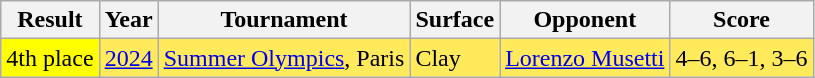<table class="wikitable">
<tr>
<th>Result</th>
<th>Year</th>
<th>Tournament</th>
<th>Surface</th>
<th>Opponent</th>
<th class=unsortable>Score</th>
</tr>
<tr bgcolor=ffea5c>
<td bgcolor=yellow>4th place</td>
<td><a href='#'>2024</a></td>
<td><a href='#'>Summer Olympics</a>, Paris</td>
<td>Clay</td>
<td> <a href='#'>Lorenzo Musetti</a></td>
<td>4–6, 6–1, 3–6</td>
</tr>
</table>
